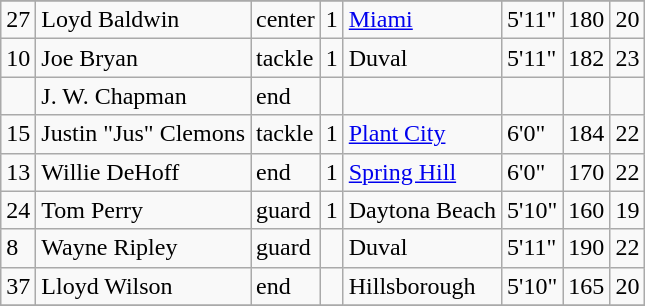<table class="wikitable">
<tr>
</tr>
<tr>
<td>27</td>
<td>Loyd Baldwin</td>
<td>center</td>
<td>1</td>
<td><a href='#'>Miami</a></td>
<td>5'11"</td>
<td>180</td>
<td>20</td>
</tr>
<tr>
<td>10</td>
<td>Joe Bryan</td>
<td>tackle</td>
<td>1</td>
<td>Duval</td>
<td>5'11"</td>
<td>182</td>
<td>23</td>
</tr>
<tr>
<td></td>
<td>J. W. Chapman</td>
<td>end</td>
<td></td>
<td></td>
<td></td>
<td></td>
<td></td>
</tr>
<tr>
<td>15</td>
<td>Justin "Jus" Clemons</td>
<td>tackle</td>
<td>1</td>
<td><a href='#'>Plant City</a></td>
<td>6'0"</td>
<td>184</td>
<td>22</td>
</tr>
<tr>
<td>13</td>
<td>Willie DeHoff</td>
<td>end</td>
<td>1</td>
<td><a href='#'>Spring Hill</a></td>
<td>6'0"</td>
<td>170</td>
<td>22</td>
</tr>
<tr>
<td>24</td>
<td>Tom Perry</td>
<td>guard</td>
<td>1</td>
<td>Daytona Beach</td>
<td>5'10"</td>
<td>160</td>
<td>19</td>
</tr>
<tr>
<td>8</td>
<td>Wayne Ripley</td>
<td>guard</td>
<td></td>
<td>Duval</td>
<td>5'11"</td>
<td>190</td>
<td>22</td>
</tr>
<tr>
<td>37</td>
<td>Lloyd Wilson</td>
<td>end</td>
<td></td>
<td>Hillsborough</td>
<td>5'10"</td>
<td>165</td>
<td>20</td>
</tr>
<tr>
</tr>
</table>
